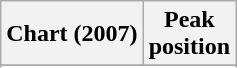<table class="wikitable">
<tr>
<th>Chart (2007)</th>
<th>Peak<br>position</th>
</tr>
<tr>
</tr>
<tr>
</tr>
</table>
